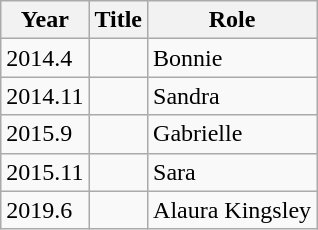<table class="wikitable">
<tr>
<th scope="col">Year</th>
<th scope="col">Title</th>
<th scope="col">Role</th>
</tr>
<tr>
<td>2014.4</td>
<td></td>
<td>Bonnie</td>
</tr>
<tr>
<td>2014.11</td>
<td> </td>
<td>Sandra</td>
</tr>
<tr>
<td>2015.9</td>
<td></td>
<td>Gabrielle</td>
</tr>
<tr>
<td>2015.11</td>
<td></td>
<td>Sara</td>
</tr>
<tr>
<td>2019.6</td>
<td></td>
<td>Alaura Kingsley</td>
</tr>
</table>
